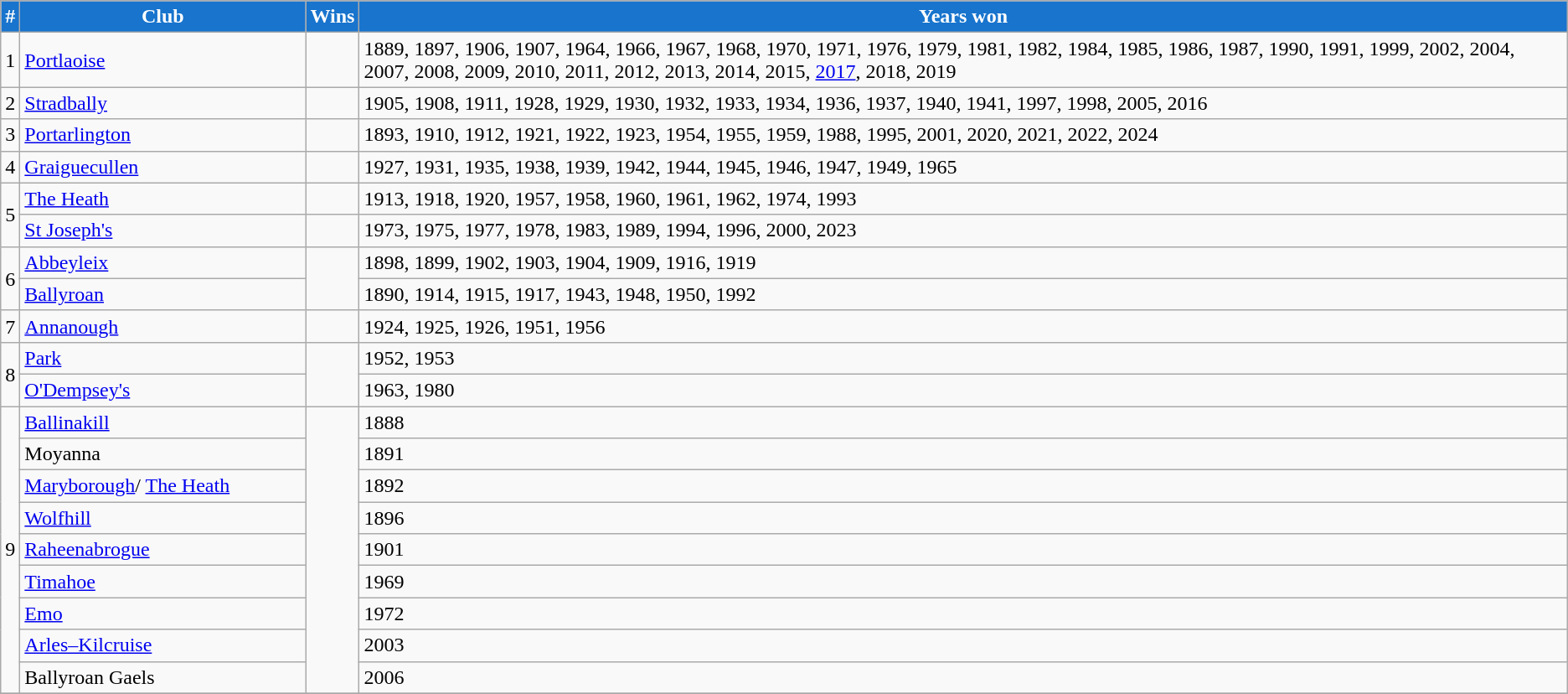<table class="wikitable">
<tr>
<th style="background:#1874CD;color:white">#</th>
<th style="background:#1874CD;color:white" width="220px">Club</th>
<th style="background:#1874CD;color:white">Wins</th>
<th style="background:#1874CD;color:white">Years won</th>
</tr>
<tr>
<td>1</td>
<td> <a href='#'>Portlaoise</a></td>
<td></td>
<td>1889, 1897, 1906, 1907, 1964, 1966, 1967, 1968, 1970, 1971, 1976, 1979, 1981, 1982, 1984, 1985, 1986, 1987, 1990, 1991, 1999, 2002, 2004, 2007, 2008, 2009, 2010, 2011, 2012, 2013, 2014, 2015, <a href='#'>2017</a>, 2018, 2019</td>
</tr>
<tr>
<td>2</td>
<td> <a href='#'>Stradbally</a></td>
<td></td>
<td>1905, 1908, 1911, 1928, 1929, 1930, 1932, 1933, 1934, 1936, 1937, 1940, 1941, 1997, 1998, 2005, 2016</td>
</tr>
<tr>
<td>3</td>
<td> <a href='#'>Portarlington</a></td>
<td></td>
<td>1893, 1910, 1912, 1921, 1922, 1923, 1954, 1955, 1959, 1988, 1995, 2001, 2020, 2021, 2022, 2024</td>
</tr>
<tr>
<td>4</td>
<td> <a href='#'>Graiguecullen</a></td>
<td></td>
<td>1927, 1931, 1935, 1938, 1939, 1942, 1944, 1945, 1946, 1947, 1949, 1965</td>
</tr>
<tr>
<td rowspan=2>5</td>
<td> <a href='#'>The Heath</a></td>
<td></td>
<td>1913, 1918, 1920, 1957, 1958, 1960, 1961, 1962, 1974, 1993</td>
</tr>
<tr>
<td> <a href='#'>St Joseph's</a></td>
<td></td>
<td>1973, 1975, 1977, 1978, 1983, 1989, 1994, 1996, 2000, 2023</td>
</tr>
<tr>
<td rowspan=2>6</td>
<td> <a href='#'>Abbeyleix</a></td>
<td rowspan=2></td>
<td>1898, 1899, 1902, 1903, 1904, 1909, 1916, 1919</td>
</tr>
<tr>
<td> <a href='#'>Ballyroan</a></td>
<td>1890, 1914, 1915, 1917, 1943, 1948, 1950, 1992</td>
</tr>
<tr>
<td>7</td>
<td> <a href='#'>Annanough</a></td>
<td></td>
<td>1924, 1925, 1926, 1951, 1956</td>
</tr>
<tr>
<td rowspan=2>8</td>
<td> <a href='#'>Park</a></td>
<td rowspan=2></td>
<td>1952, 1953</td>
</tr>
<tr>
<td> <a href='#'>O'Dempsey's</a></td>
<td>1963, 1980</td>
</tr>
<tr>
<td rowspan=9>9</td>
<td> <a href='#'>Ballinakill</a></td>
<td rowspan=9></td>
<td>1888</td>
</tr>
<tr>
<td> Moyanna</td>
<td>1891</td>
</tr>
<tr>
<td> <a href='#'>Maryborough</a>/ <a href='#'>The Heath</a></td>
<td>1892</td>
</tr>
<tr>
<td> <a href='#'>Wolfhill</a></td>
<td>1896</td>
</tr>
<tr>
<td> <a href='#'>Raheenabrogue</a></td>
<td>1901</td>
</tr>
<tr>
<td> <a href='#'>Timahoe</a></td>
<td>1969</td>
</tr>
<tr>
<td> <a href='#'>Emo</a></td>
<td>1972</td>
</tr>
<tr>
<td> <a href='#'>Arles–Kilcruise</a></td>
<td>2003</td>
</tr>
<tr>
<td> Ballyroan Gaels</td>
<td>2006</td>
</tr>
<tr>
</tr>
</table>
